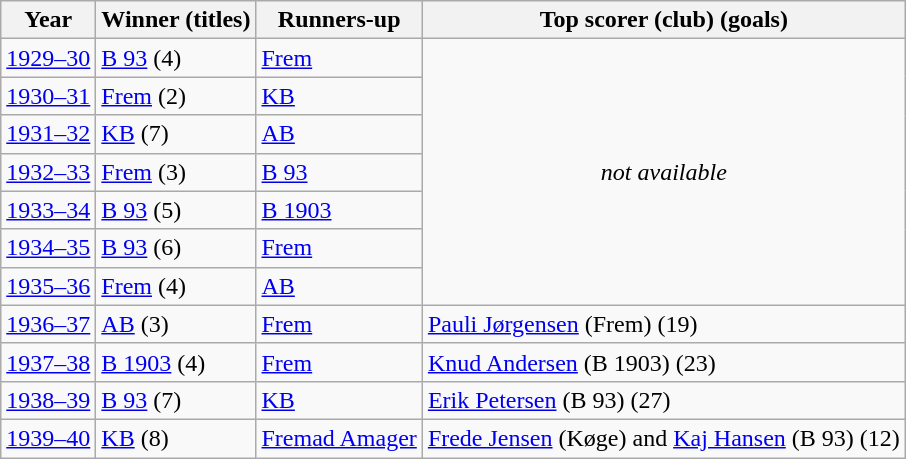<table class="wikitable">
<tr>
<th>Year</th>
<th>Winner (titles)</th>
<th>Runners-up</th>
<th>Top scorer (club) (goals)</th>
</tr>
<tr>
<td><a href='#'>1929–30</a></td>
<td><a href='#'>B 93</a> (4)</td>
<td><a href='#'>Frem</a></td>
<td rowspan="7," style="text-align:center;"><em>not available</em></td>
</tr>
<tr>
<td><a href='#'>1930–31</a></td>
<td><a href='#'>Frem</a> (2)</td>
<td><a href='#'>KB</a></td>
</tr>
<tr>
<td><a href='#'>1931–32</a></td>
<td><a href='#'>KB</a> (7)</td>
<td><a href='#'>AB</a></td>
</tr>
<tr>
<td><a href='#'>1932–33</a></td>
<td><a href='#'>Frem</a> (3)</td>
<td><a href='#'>B 93</a></td>
</tr>
<tr>
<td><a href='#'>1933–34</a></td>
<td><a href='#'>B 93</a> (5)</td>
<td><a href='#'>B 1903</a></td>
</tr>
<tr>
<td><a href='#'>1934–35</a></td>
<td><a href='#'>B 93</a> (6)</td>
<td><a href='#'>Frem</a></td>
</tr>
<tr>
<td><a href='#'>1935–36</a></td>
<td><a href='#'>Frem</a> (4)</td>
<td><a href='#'>AB</a></td>
</tr>
<tr>
<td><a href='#'>1936–37</a></td>
<td><a href='#'>AB</a> (3)</td>
<td><a href='#'>Frem</a></td>
<td><a href='#'>Pauli Jørgensen</a> (Frem) (19)</td>
</tr>
<tr>
<td><a href='#'>1937–38</a></td>
<td><a href='#'>B 1903</a> (4)</td>
<td><a href='#'>Frem</a></td>
<td><a href='#'>Knud Andersen</a> (B 1903) (23)</td>
</tr>
<tr>
<td><a href='#'>1938–39</a></td>
<td><a href='#'>B 93</a> (7)</td>
<td><a href='#'>KB</a></td>
<td><a href='#'>Erik Petersen</a> (B 93) (27)</td>
</tr>
<tr>
<td><a href='#'>1939–40</a></td>
<td><a href='#'>KB</a> (8)</td>
<td><a href='#'>Fremad Amager</a></td>
<td><a href='#'>Frede Jensen</a> (Køge) and <a href='#'>Kaj Hansen</a> (B 93) (12)</td>
</tr>
</table>
